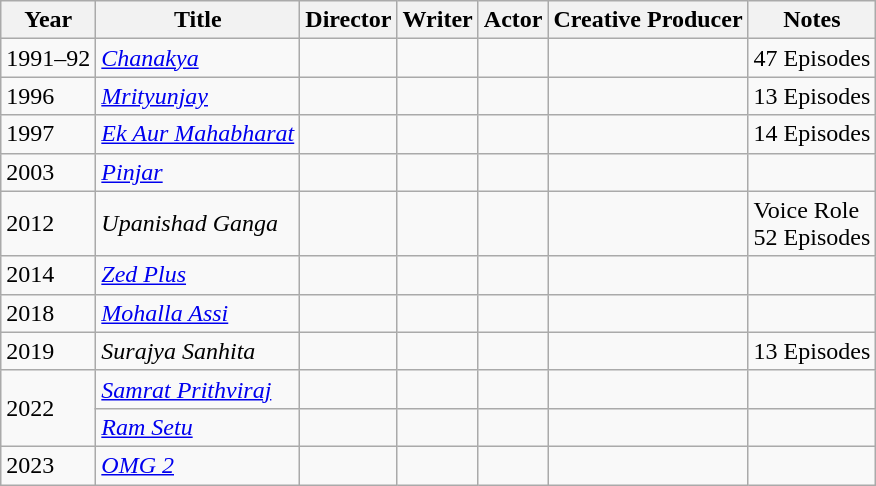<table class="wikitable sortable">
<tr>
<th>Year</th>
<th>Title</th>
<th>Director</th>
<th>Writer</th>
<th>Actor</th>
<th>Creative Producer</th>
<th>Notes</th>
</tr>
<tr>
<td>1991–92</td>
<td><em><a href='#'>Chanakya</a></em></td>
<td></td>
<td></td>
<td></td>
<td></td>
<td>47 Episodes</td>
</tr>
<tr>
<td>1996</td>
<td><em><a href='#'>Mrityunjay</a></em></td>
<td></td>
<td></td>
<td></td>
<td></td>
<td>13 Episodes</td>
</tr>
<tr>
<td>1997</td>
<td><em><a href='#'>Ek Aur Mahabharat</a></em></td>
<td></td>
<td></td>
<td></td>
<td></td>
<td>14 Episodes</td>
</tr>
<tr>
<td>2003</td>
<td><em><a href='#'>Pinjar</a></em></td>
<td></td>
<td></td>
<td></td>
<td></td>
<td></td>
</tr>
<tr>
<td>2012</td>
<td><em>Upanishad Ganga</em></td>
<td></td>
<td></td>
<td></td>
<td></td>
<td>Voice Role<br>52 Episodes</td>
</tr>
<tr>
<td>2014</td>
<td><em><a href='#'>Zed Plus</a></em></td>
<td></td>
<td></td>
<td></td>
<td></td>
<td></td>
</tr>
<tr>
<td>2018</td>
<td><em><a href='#'>Mohalla Assi</a></em></td>
<td></td>
<td></td>
<td></td>
<td></td>
<td></td>
</tr>
<tr>
<td>2019</td>
<td><em>Surajya Sanhita</em></td>
<td></td>
<td></td>
<td></td>
<td></td>
<td>13 Episodes</td>
</tr>
<tr>
<td rowspan=2>2022</td>
<td><em><a href='#'>Samrat Prithviraj</a></em></td>
<td></td>
<td></td>
<td></td>
<td></td>
<td></td>
</tr>
<tr>
<td><em><a href='#'> Ram Setu</a></em></td>
<td></td>
<td></td>
<td></td>
<td></td>
<td></td>
</tr>
<tr>
<td>2023</td>
<td><em><a href='#'>OMG 2</a></em></td>
<td></td>
<td></td>
<td></td>
<td></td>
<td></td>
</tr>
</table>
